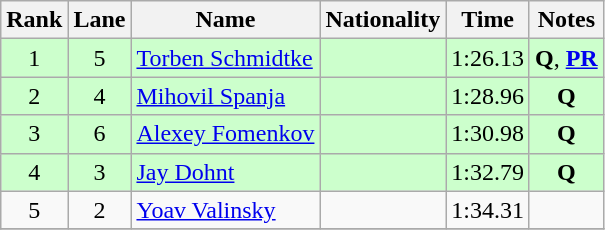<table class="wikitable">
<tr>
<th>Rank</th>
<th>Lane</th>
<th>Name</th>
<th>Nationality</th>
<th>Time</th>
<th>Notes</th>
</tr>
<tr bgcolor=ccffcc>
<td align=center>1</td>
<td align=center>5</td>
<td><a href='#'>Torben Schmidtke</a></td>
<td></td>
<td align=center>1:26.13</td>
<td align=center><strong>Q</strong>, <strong><a href='#'>PR</a></strong></td>
</tr>
<tr bgcolor=ccffcc>
<td align=center>2</td>
<td align=center>4</td>
<td><a href='#'>Mihovil Spanja</a></td>
<td></td>
<td align=center>1:28.96</td>
<td align=center><strong>Q</strong></td>
</tr>
<tr bgcolor=ccffcc>
<td align=center>3</td>
<td align=center>6</td>
<td><a href='#'>Alexey Fomenkov</a></td>
<td></td>
<td align=center>1:30.98</td>
<td align=center><strong>Q</strong></td>
</tr>
<tr bgcolor=ccffcc>
<td align=center>4</td>
<td align=center>3</td>
<td><a href='#'>Jay Dohnt</a></td>
<td></td>
<td align=center>1:32.79</td>
<td align=center><strong>Q</strong></td>
</tr>
<tr>
<td align=center>5</td>
<td align=center>2</td>
<td><a href='#'>Yoav Valinsky</a></td>
<td></td>
<td align=center>1:34.31</td>
<td align=center></td>
</tr>
<tr>
</tr>
</table>
